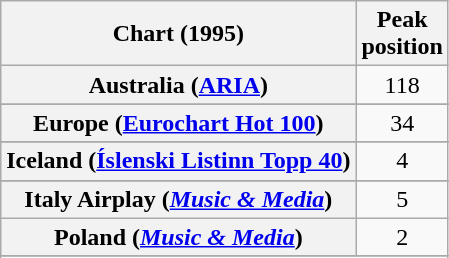<table class="wikitable sortable plainrowheaders" style="text-align:center">
<tr>
<th>Chart (1995)</th>
<th>Peak<br>position</th>
</tr>
<tr>
<th scope="row">Australia (<a href='#'>ARIA</a>)</th>
<td align="center">118</td>
</tr>
<tr>
</tr>
<tr>
</tr>
<tr>
</tr>
<tr>
<th scope="row">Europe (<a href='#'>Eurochart Hot 100</a>)</th>
<td>34</td>
</tr>
<tr>
</tr>
<tr>
</tr>
<tr>
<th scope="row">Iceland (<a href='#'>Íslenski Listinn Topp 40</a>)</th>
<td>4</td>
</tr>
<tr>
</tr>
<tr>
<th scope="row">Italy Airplay (<em><a href='#'>Music & Media</a></em>)</th>
<td>5</td>
</tr>
<tr>
<th scope="row">Poland (<em><a href='#'>Music & Media</a></em>)</th>
<td>2</td>
</tr>
<tr>
</tr>
<tr>
</tr>
<tr>
</tr>
</table>
